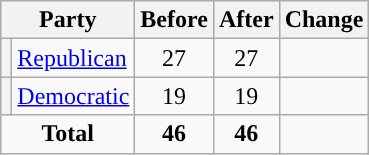<table class="wikitable" style="text-align:center;">
<tr>
<th colspan="2">Party</th>
<th>Before</th>
<th>After</th>
<th>Change</th>
</tr>
<tr>
<th style="background-color:"></th>
<td style="text-align:left;"><a href='#'>Republican</a></td>
<td>27</td>
<td>27</td>
<td></td>
</tr>
<tr>
<th style="background-color:"></th>
<td style="text-align:left;"><a href='#'>Democratic</a></td>
<td>19</td>
<td>19</td>
<td></td>
</tr>
<tr>
<td colspan="2"><strong>Total</strong></td>
<td><strong>46</strong></td>
<td><strong>46</strong></td>
<td></td>
</tr>
</table>
